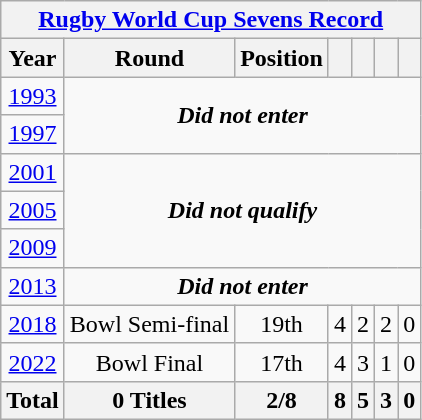<table class="wikitable" style="text-align: center;">
<tr>
<th colspan=7><a href='#'>Rugby World Cup Sevens Record</a></th>
</tr>
<tr>
<th>Year</th>
<th>Round</th>
<th>Position</th>
<th></th>
<th></th>
<th></th>
<th></th>
</tr>
<tr>
<td> <a href='#'>1993</a></td>
<td colspan=6 rowspan=2><strong><em>Did not enter</em></strong></td>
</tr>
<tr>
<td> <a href='#'>1997</a></td>
</tr>
<tr>
<td> <a href='#'>2001</a></td>
<td colspan=6 rowspan=3><strong><em>Did not qualify</em></strong></td>
</tr>
<tr>
<td> <a href='#'>2005</a></td>
</tr>
<tr>
<td> <a href='#'>2009</a></td>
</tr>
<tr>
<td> <a href='#'>2013</a></td>
<td colspan=6><strong><em>Did not enter</em></strong></td>
</tr>
<tr>
<td> <a href='#'>2018</a></td>
<td>Bowl Semi-final</td>
<td>19th</td>
<td>4</td>
<td>2</td>
<td>2</td>
<td>0</td>
</tr>
<tr>
<td> <a href='#'>2022</a></td>
<td>Bowl Final</td>
<td>17th</td>
<td>4</td>
<td>3</td>
<td>1</td>
<td>0</td>
</tr>
<tr>
<th>Total</th>
<th>0 Titles</th>
<th>2/8</th>
<th>8</th>
<th>5</th>
<th>3</th>
<th>0</th>
</tr>
</table>
